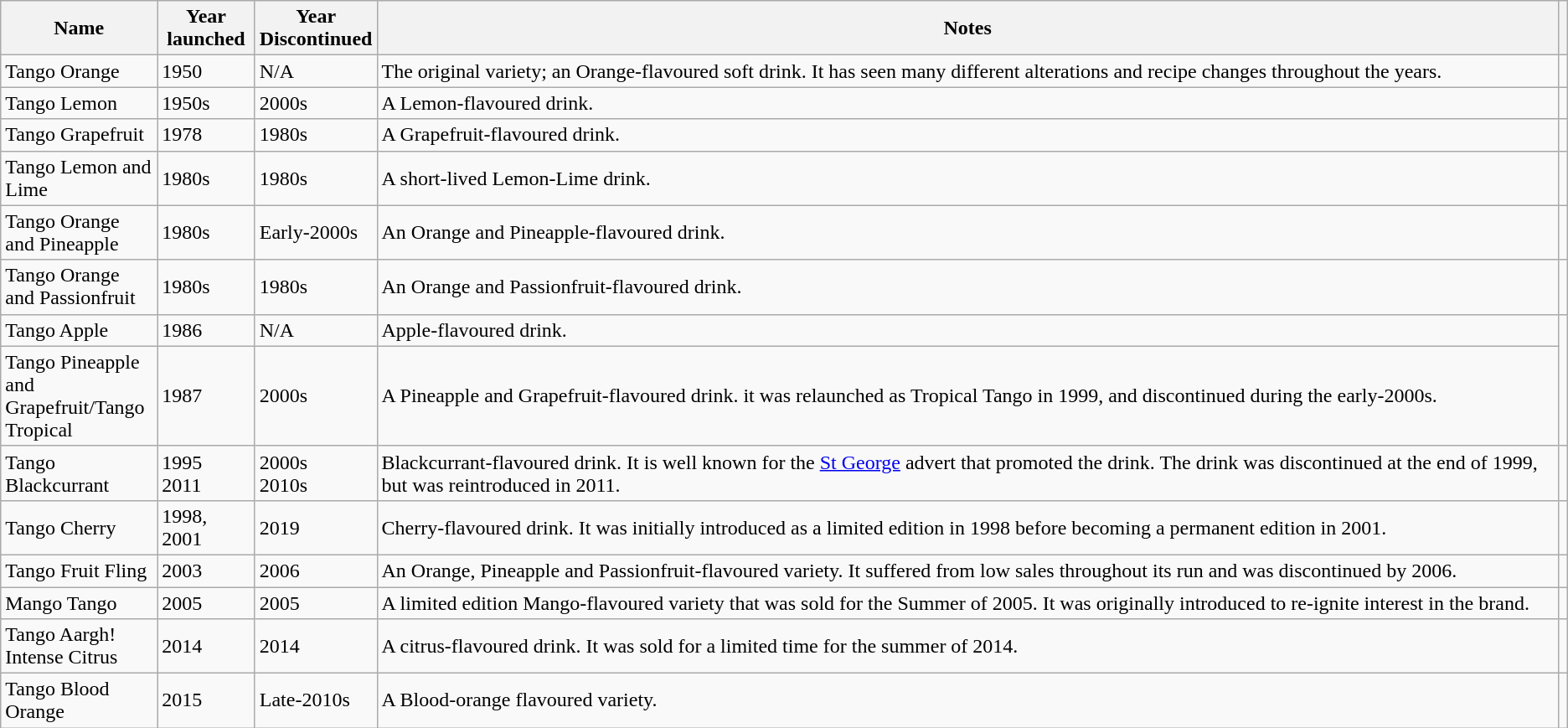<table class="wikitable sortable">
<tr>
<th style="width:10%">Name</th>
<th>Year<br>launched</th>
<th>Year<br>Discontinued</th>
<th>Notes</th>
<th class="unsortable"></th>
</tr>
<tr>
<td>Tango Orange</td>
<td>1950</td>
<td>N/A</td>
<td>The original variety; an Orange-flavoured soft drink. It has seen many different alterations and recipe changes throughout the years.</td>
<td></td>
</tr>
<tr>
<td>Tango Lemon</td>
<td>1950s</td>
<td>2000s</td>
<td>A Lemon-flavoured drink.</td>
<td></td>
</tr>
<tr>
<td>Tango Grapefruit</td>
<td>1978</td>
<td>1980s</td>
<td>A Grapefruit-flavoured drink.</td>
<td></td>
</tr>
<tr>
<td>Tango Lemon and Lime</td>
<td>1980s</td>
<td>1980s</td>
<td>A short-lived Lemon-Lime drink.</td>
<td></td>
</tr>
<tr>
<td>Tango Orange and Pineapple</td>
<td>1980s</td>
<td>Early-2000s</td>
<td>An Orange and Pineapple-flavoured drink.</td>
<td></td>
</tr>
<tr>
<td>Tango Orange and Passionfruit</td>
<td>1980s</td>
<td>1980s</td>
<td>An Orange and Passionfruit-flavoured drink.</td>
<td></td>
</tr>
<tr>
<td>Tango Apple</td>
<td>1986</td>
<td>N/A</td>
<td>Apple-flavoured drink.</td>
</tr>
<tr>
<td>Tango Pineapple and Grapefruit/Tango Tropical</td>
<td>1987</td>
<td>2000s</td>
<td>A Pineapple and Grapefruit-flavoured drink. it was relaunched as Tropical Tango in 1999, and discontinued during the early-2000s.</td>
</tr>
<tr>
<td>Tango Blackcurrant</td>
<td>1995<br>2011</td>
<td>2000s<br>2010s</td>
<td>Blackcurrant-flavoured drink. It is well known for the <a href='#'>St George</a> advert that promoted the drink. The drink was discontinued at the end of 1999, but was reintroduced in 2011.</td>
<td></td>
</tr>
<tr>
<td>Tango Cherry</td>
<td>1998, 2001</td>
<td>2019</td>
<td>Cherry-flavoured drink. It was initially introduced as a limited edition in 1998 before becoming a permanent edition in 2001.</td>
<td></td>
</tr>
<tr>
<td>Tango Fruit Fling</td>
<td>2003</td>
<td>2006</td>
<td>An Orange, Pineapple and Passionfruit-flavoured variety. It suffered from low sales throughout its run and was discontinued by 2006.</td>
<td></td>
</tr>
<tr>
<td>Mango Tango</td>
<td>2005</td>
<td>2005</td>
<td>A limited edition Mango-flavoured variety that was sold for the Summer of 2005. It was originally introduced to re-ignite interest in the brand.</td>
<td></td>
</tr>
<tr>
<td>Tango Aargh! Intense Citrus</td>
<td>2014</td>
<td>2014</td>
<td>A citrus-flavoured drink. It was sold for a limited time for the summer of 2014.</td>
<td></td>
</tr>
<tr>
<td>Tango Blood Orange</td>
<td>2015</td>
<td>Late-2010s</td>
<td>A Blood-orange flavoured variety.</td>
<td></td>
</tr>
</table>
